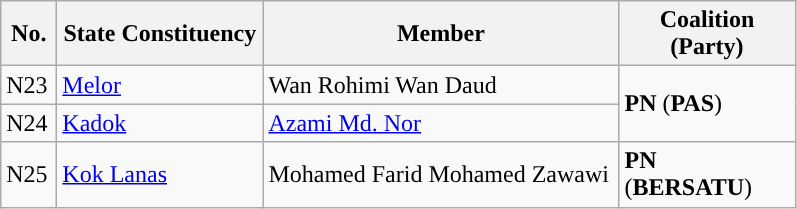<table class="wikitable">
<tr>
<th width="30">No.</th>
<th width="130">State Constituency</th>
<th width="230">Member</th>
<th width="110">Coalition (Party)</th>
</tr>
<tr>
<td>N23</td>
<td><a href='#'>Melor</a></td>
<td>Wan Rohimi Wan Daud</td>
<td rowspan=2 style="background:"><strong>PN</strong> (<strong>PAS</strong>)</td>
</tr>
<tr>
<td>N24</td>
<td><a href='#'>Kadok</a></td>
<td><a href='#'>Azami Md. Nor</a></td>
</tr>
<tr>
<td>N25</td>
<td><a href='#'>Kok Lanas</a></td>
<td>Mohamed Farid Mohamed Zawawi</td>
<td style="background:"><strong>PN</strong> (<strong>BERSATU</strong>)</td>
</tr>
</table>
